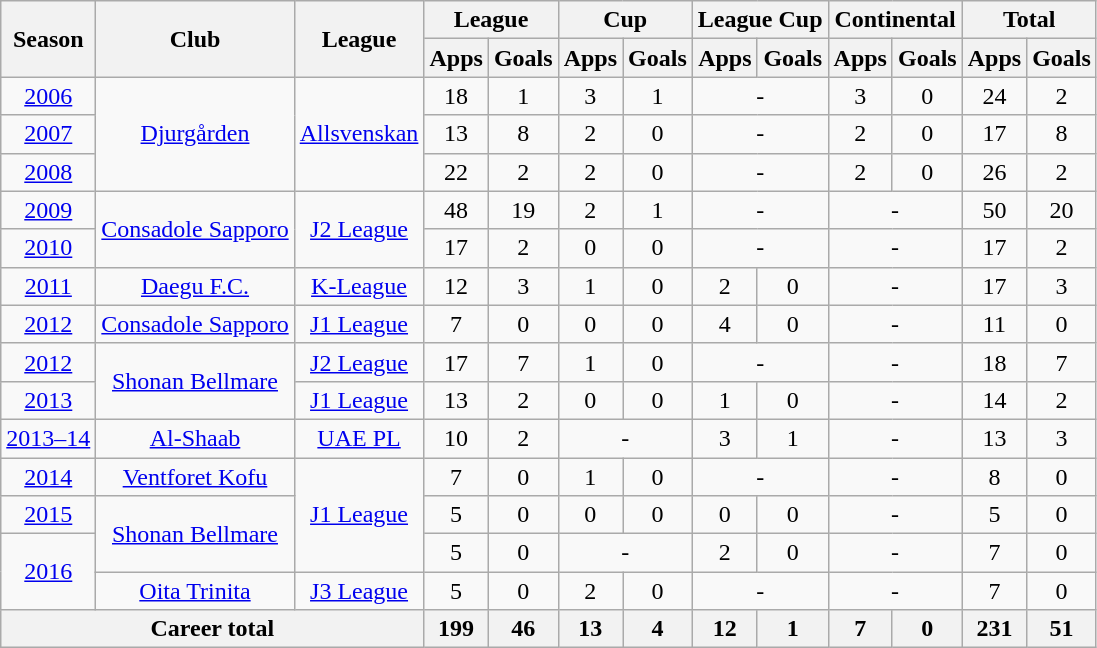<table class="wikitable" style="text-align:center">
<tr>
<th rowspan=2>Season</th>
<th rowspan=2>Club</th>
<th rowspan=2>League</th>
<th colspan=2>League</th>
<th colspan=2>Cup</th>
<th colspan=2>League Cup</th>
<th colspan=2>Continental</th>
<th colspan=2>Total</th>
</tr>
<tr>
<th>Apps</th>
<th>Goals</th>
<th>Apps</th>
<th>Goals</th>
<th>Apps</th>
<th>Goals</th>
<th>Apps</th>
<th>Goals</th>
<th>Apps</th>
<th>Goals</th>
</tr>
<tr>
<td><a href='#'>2006</a></td>
<td rowspan="3"><a href='#'>Djurgården</a></td>
<td rowspan="3"><a href='#'>Allsvenskan</a></td>
<td>18</td>
<td>1</td>
<td>3</td>
<td>1</td>
<td colspan="2">-</td>
<td>3</td>
<td>0</td>
<td>24</td>
<td>2</td>
</tr>
<tr>
<td><a href='#'>2007</a></td>
<td>13</td>
<td>8</td>
<td>2</td>
<td>0</td>
<td colspan="2">-</td>
<td>2</td>
<td>0</td>
<td>17</td>
<td>8</td>
</tr>
<tr>
<td><a href='#'>2008</a></td>
<td>22</td>
<td>2</td>
<td>2</td>
<td>0</td>
<td colspan="2">-</td>
<td>2</td>
<td>0</td>
<td>26</td>
<td>2</td>
</tr>
<tr>
<td><a href='#'>2009</a></td>
<td rowspan="2"><a href='#'>Consadole Sapporo</a></td>
<td rowspan="2"><a href='#'>J2 League</a></td>
<td>48</td>
<td>19</td>
<td>2</td>
<td>1</td>
<td colspan="2">-</td>
<td colspan="2">-</td>
<td>50</td>
<td>20</td>
</tr>
<tr>
<td><a href='#'>2010</a></td>
<td>17</td>
<td>2</td>
<td>0</td>
<td>0</td>
<td colspan="2">-</td>
<td colspan="2">-</td>
<td>17</td>
<td>2</td>
</tr>
<tr>
<td><a href='#'>2011</a></td>
<td rowspan="1"><a href='#'>Daegu F.C.</a></td>
<td rowspan="1"><a href='#'>K-League</a></td>
<td>12</td>
<td>3</td>
<td>1</td>
<td>0</td>
<td>2</td>
<td>0</td>
<td colspan="2">-</td>
<td>17</td>
<td>3</td>
</tr>
<tr>
<td><a href='#'>2012</a></td>
<td rowspan="1"><a href='#'>Consadole Sapporo</a></td>
<td rowspan="1"><a href='#'>J1 League</a></td>
<td>7</td>
<td>0</td>
<td>0</td>
<td>0</td>
<td>4</td>
<td>0</td>
<td colspan="2">-</td>
<td>11</td>
<td>0</td>
</tr>
<tr>
<td><a href='#'>2012</a></td>
<td rowspan="2"><a href='#'>Shonan Bellmare</a></td>
<td rowspan="1"><a href='#'>J2 League</a></td>
<td>17</td>
<td>7</td>
<td>1</td>
<td>0</td>
<td colspan="2">-</td>
<td colspan="2">-</td>
<td>18</td>
<td>7</td>
</tr>
<tr>
<td><a href='#'>2013</a></td>
<td rowspan="1"><a href='#'>J1 League</a></td>
<td>13</td>
<td>2</td>
<td>0</td>
<td>0</td>
<td>1</td>
<td>0</td>
<td colspan="2">-</td>
<td>14</td>
<td>2</td>
</tr>
<tr>
<td><a href='#'>2013–14</a></td>
<td rowspan="1"><a href='#'>Al-Shaab</a></td>
<td rowspan="1"><a href='#'>UAE PL</a></td>
<td>10</td>
<td>2</td>
<td colspan="2">-</td>
<td>3</td>
<td>1</td>
<td colspan="2">-</td>
<td>13</td>
<td>3</td>
</tr>
<tr>
<td><a href='#'>2014</a></td>
<td><a href='#'>Ventforet Kofu</a></td>
<td rowspan="3"><a href='#'>J1 League</a></td>
<td>7</td>
<td>0</td>
<td>1</td>
<td>0</td>
<td colspan="2">-</td>
<td colspan="2">-</td>
<td>8</td>
<td>0</td>
</tr>
<tr>
<td><a href='#'>2015</a></td>
<td rowspan="2"><a href='#'>Shonan Bellmare</a></td>
<td>5</td>
<td>0</td>
<td>0</td>
<td>0</td>
<td>0</td>
<td>0</td>
<td colspan="2">-</td>
<td>5</td>
<td>0</td>
</tr>
<tr>
<td rowspan="2"><a href='#'>2016</a></td>
<td>5</td>
<td>0</td>
<td colspan="2">-</td>
<td>2</td>
<td>0</td>
<td colspan="2">-</td>
<td>7</td>
<td>0</td>
</tr>
<tr>
<td><a href='#'>Oita Trinita</a></td>
<td><a href='#'>J3 League</a></td>
<td>5</td>
<td>0</td>
<td>2</td>
<td>0</td>
<td colspan="2">-</td>
<td colspan="2">-</td>
<td>7</td>
<td>0</td>
</tr>
<tr>
<th colspan=3>Career total</th>
<th>199</th>
<th>46</th>
<th>13</th>
<th>4</th>
<th>12</th>
<th>1</th>
<th>7</th>
<th>0</th>
<th>231</th>
<th>51</th>
</tr>
</table>
